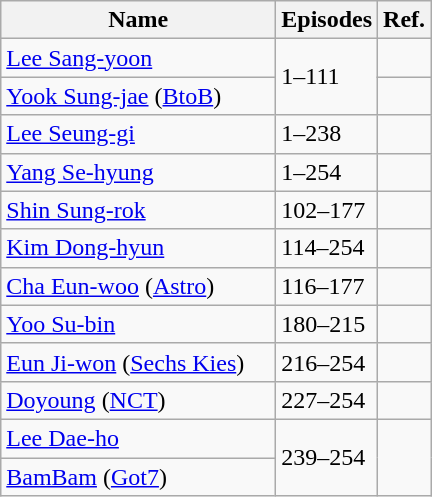<table class="wikitable">
<tr>
<th style="width:11em;">Name</th>
<th>Episodes</th>
<th>Ref.</th>
</tr>
<tr>
<td><a href='#'>Lee Sang-yoon</a></td>
<td rowspan="2">1–111</td>
<td></td>
</tr>
<tr>
<td><a href='#'>Yook Sung-jae</a> (<a href='#'>BtoB</a>)</td>
<td></td>
</tr>
<tr>
<td><a href='#'>Lee Seung-gi</a></td>
<td>1–238</td>
<td></td>
</tr>
<tr>
<td><a href='#'>Yang Se-hyung</a></td>
<td>1–254</td>
<td></td>
</tr>
<tr>
<td><a href='#'>Shin Sung-rok</a></td>
<td>102–177</td>
<td></td>
</tr>
<tr>
<td><a href='#'>Kim Dong-hyun</a></td>
<td>114–254</td>
<td></td>
</tr>
<tr>
<td><a href='#'>Cha Eun-woo</a> (<a href='#'>Astro</a>)</td>
<td>116–177</td>
<td></td>
</tr>
<tr>
<td><a href='#'>Yoo Su-bin</a></td>
<td>180–215</td>
<td></td>
</tr>
<tr>
<td><a href='#'>Eun Ji-won</a> (<a href='#'>Sechs Kies</a>)</td>
<td>216–254</td>
<td></td>
</tr>
<tr>
<td><a href='#'>Doyoung</a> (<a href='#'>NCT</a>)</td>
<td>227–254</td>
<td></td>
</tr>
<tr>
<td><a href='#'>Lee Dae-ho</a></td>
<td rowspan="2">239–254</td>
<td rowspan="2"></td>
</tr>
<tr>
<td><a href='#'>BamBam</a> (<a href='#'>Got7</a>)</td>
</tr>
</table>
